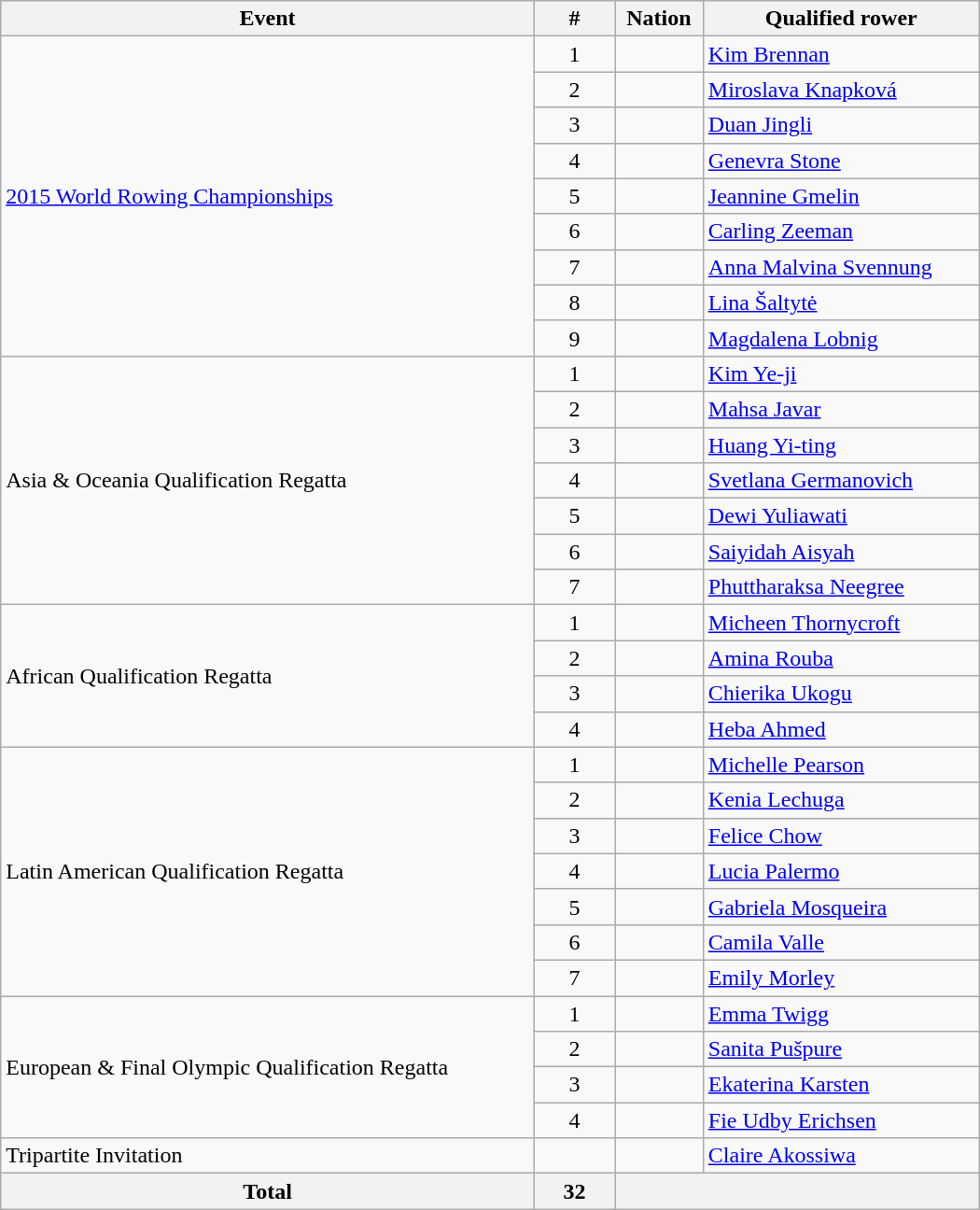<table class="wikitable"  style="width:700px; text-align:center;">
<tr>
<th>Event</th>
<th width=50>#</th>
<th>Nation</th>
<th>Qualified rower</th>
</tr>
<tr>
<td rowspan=9 align=left><a href='#'>2015 World Rowing Championships</a></td>
<td>1</td>
<td align=left></td>
<td align=left><a href='#'>Kim Brennan</a></td>
</tr>
<tr>
<td>2</td>
<td align=left></td>
<td align=left><a href='#'>Miroslava Knapková</a></td>
</tr>
<tr>
<td>3</td>
<td align=left></td>
<td align=left><a href='#'>Duan Jingli</a></td>
</tr>
<tr>
<td>4</td>
<td align=left></td>
<td align=left><a href='#'>Genevra Stone</a></td>
</tr>
<tr>
<td>5</td>
<td align=left></td>
<td align=left><a href='#'>Jeannine Gmelin</a></td>
</tr>
<tr>
<td>6</td>
<td align=left></td>
<td align=left><a href='#'>Carling Zeeman</a></td>
</tr>
<tr>
<td>7</td>
<td align=left></td>
<td align=left><a href='#'>Anna Malvina Svennung</a></td>
</tr>
<tr>
<td>8</td>
<td align=left></td>
<td align=left><a href='#'>Lina Šaltytė</a></td>
</tr>
<tr>
<td>9</td>
<td align=left></td>
<td align=left><a href='#'>Magdalena Lobnig</a></td>
</tr>
<tr>
<td rowspan=7 align=left>Asia & Oceania Qualification Regatta</td>
<td>1</td>
<td align=left></td>
<td align=left><a href='#'>Kim Ye-ji</a></td>
</tr>
<tr>
<td>2</td>
<td align=left></td>
<td align=left><a href='#'>Mahsa Javar</a></td>
</tr>
<tr>
<td>3</td>
<td align=left></td>
<td align=left><a href='#'>Huang Yi-ting</a></td>
</tr>
<tr>
<td>4</td>
<td align=left></td>
<td align=left><a href='#'>Svetlana Germanovich</a></td>
</tr>
<tr>
<td>5</td>
<td align=left></td>
<td align=left><a href='#'>Dewi Yuliawati</a></td>
</tr>
<tr>
<td>6</td>
<td align=left></td>
<td align=left><a href='#'>Saiyidah Aisyah</a></td>
</tr>
<tr>
<td>7</td>
<td align=left></td>
<td align=left><a href='#'>Phuttharaksa Neegree</a></td>
</tr>
<tr>
<td rowspan=4 align=left>African Qualification Regatta</td>
<td>1</td>
<td align=left></td>
<td align=left><a href='#'>Micheen Thornycroft</a></td>
</tr>
<tr>
<td>2</td>
<td align=left></td>
<td align=left><a href='#'>Amina Rouba</a></td>
</tr>
<tr>
<td>3</td>
<td align=left></td>
<td align=left><a href='#'>Chierika Ukogu</a></td>
</tr>
<tr>
<td>4</td>
<td align=left></td>
<td align=left><a href='#'>Heba Ahmed</a></td>
</tr>
<tr>
<td rowspan=7 align=left>Latin American Qualification Regatta</td>
<td>1</td>
<td align=left></td>
<td align=left><a href='#'>Michelle Pearson</a></td>
</tr>
<tr>
<td>2</td>
<td align=left></td>
<td align=left><a href='#'>Kenia Lechuga</a></td>
</tr>
<tr>
<td>3</td>
<td align=left></td>
<td align=left><a href='#'>Felice Chow</a></td>
</tr>
<tr>
<td>4</td>
<td align=left></td>
<td align=left><a href='#'>Lucia Palermo</a></td>
</tr>
<tr>
<td>5</td>
<td align=left></td>
<td align=left><a href='#'>Gabriela Mosqueira</a></td>
</tr>
<tr>
<td>6</td>
<td align=left></td>
<td align=left><a href='#'>Camila Valle</a></td>
</tr>
<tr>
<td>7</td>
<td align=left></td>
<td align=left><a href='#'>Emily Morley</a></td>
</tr>
<tr>
<td rowspan=4 align=left>European & Final Olympic Qualification Regatta</td>
<td>1</td>
<td align=left></td>
<td align=left><a href='#'>Emma Twigg</a></td>
</tr>
<tr>
<td>2</td>
<td align=left></td>
<td align=left><a href='#'>Sanita Pušpure</a></td>
</tr>
<tr>
<td>3</td>
<td align=left></td>
<td align=left><a href='#'>Ekaterina Karsten</a></td>
</tr>
<tr>
<td>4</td>
<td align=left></td>
<td align=left><a href='#'>Fie Udby Erichsen</a></td>
</tr>
<tr>
<td align=left>Tripartite Invitation</td>
<td></td>
<td align=left></td>
<td align=left><a href='#'>Claire Akossiwa</a></td>
</tr>
<tr>
<th>Total</th>
<th>32</th>
<th colspan=2></th>
</tr>
</table>
